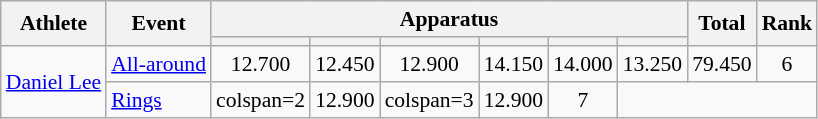<table class="wikitable" style="font-size:90%">
<tr>
<th rowspan=2>Athlete</th>
<th rowspan=2>Event</th>
<th colspan=6>Apparatus</th>
<th rowspan=2>Total</th>
<th rowspan=2>Rank</th>
</tr>
<tr style="font-size:95%">
<th></th>
<th></th>
<th></th>
<th></th>
<th></th>
<th></th>
</tr>
<tr align=center>
<td align=left rowspan=2><a href='#'>Daniel Lee</a></td>
<td align=left><a href='#'>All-around</a></td>
<td>12.700</td>
<td>12.450</td>
<td>12.900</td>
<td>14.150</td>
<td>14.000</td>
<td>13.250</td>
<td>79.450</td>
<td>6</td>
</tr>
<tr align=center>
<td align=left><a href='#'>Rings</a></td>
<td>colspan=2 </td>
<td>12.900</td>
<td>colspan=3 </td>
<td>12.900</td>
<td>7</td>
</tr>
</table>
